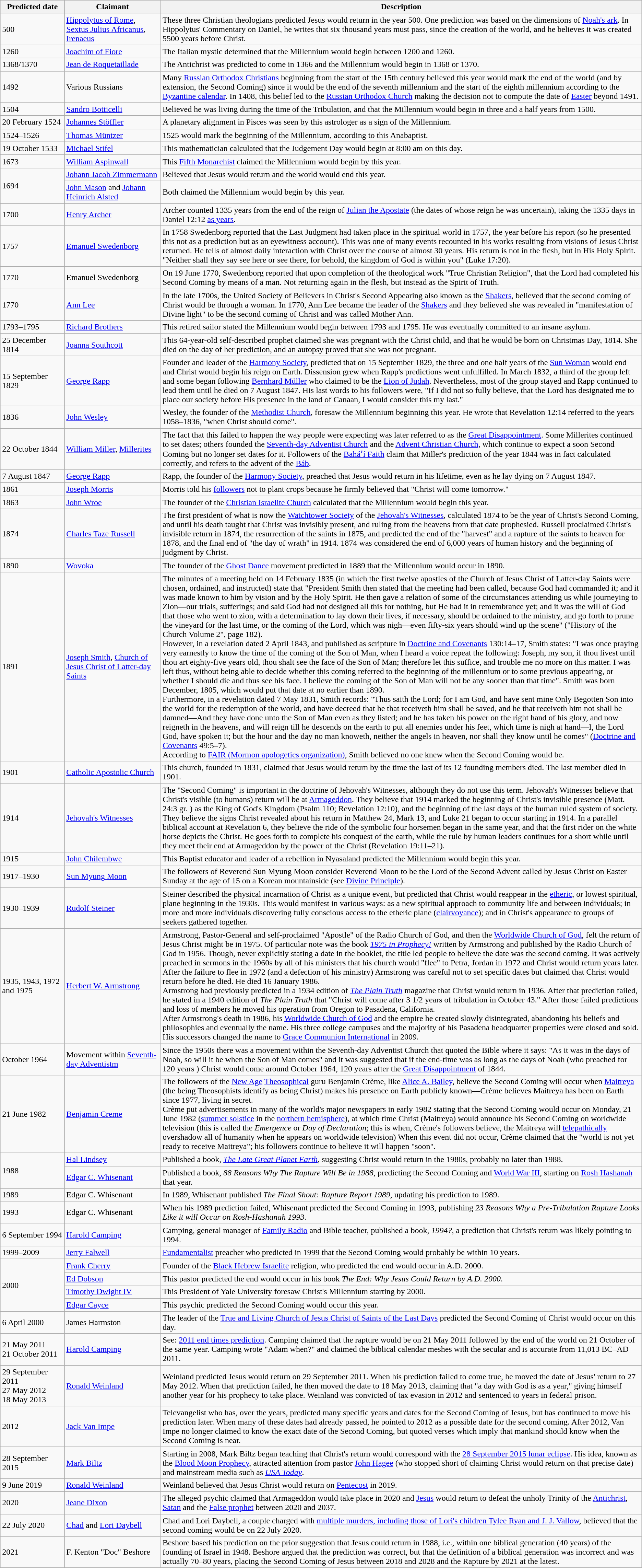<table class="wikitable">
<tr>
<th style="width:10%;">Predicted date</th>
<th style="width:15%;">Claimant</th>
<th>Description</th>
</tr>
<tr>
<td>500</td>
<td><a href='#'>Hippolytus of Rome</a>, <a href='#'>Sextus Julius Africanus</a>, <a href='#'>Irenaeus</a></td>
<td>These three Christian theologians predicted Jesus would return in the year 500. One prediction was based on the dimensions of <a href='#'>Noah's ark</a>.  In Hippolytus' Commentary on Daniel, he writes that six thousand years must pass, since the creation of the world, and he believes it was created 5500 years before Christ.</td>
</tr>
<tr>
<td>1260</td>
<td><a href='#'>Joachim of Fiore</a></td>
<td>The Italian mystic determined that the Millennium would begin between 1200 and 1260.</td>
</tr>
<tr>
<td>1368/1370</td>
<td><a href='#'>Jean de Roquetaillade</a></td>
<td>The Antichrist was predicted to come in 1366 and the Millennium would begin in 1368 or 1370.</td>
</tr>
<tr>
<td>1492</td>
<td>Various Russians</td>
<td>Many <a href='#'>Russian Orthodox Christians</a> beginning from the start of the 15th century believed this year would mark the end of the world (and by extension, the Second Coming) since it would be the end of the seventh millennium and the start of the eighth millennium according to the <a href='#'>Byzantine calendar</a>. In 1408, this belief led to the <a href='#'>Russian Orthodox Church</a> making the decision not to compute the date of <a href='#'>Easter</a> beyond 1491.</td>
</tr>
<tr>
<td>1504</td>
<td><a href='#'>Sandro Botticelli</a></td>
<td>Believed he was living during the time of the Tribulation, and that the Millennium would begin in three and a half years from 1500.</td>
</tr>
<tr>
<td>20 February 1524</td>
<td><a href='#'>Johannes Stöffler</a></td>
<td>A planetary alignment in Pisces was seen by this astrologer as a sign of the Millennium.</td>
</tr>
<tr>
<td>1524–1526</td>
<td><a href='#'>Thomas Müntzer</a></td>
<td>1525 would mark the beginning of the Millennium, according to this Anabaptist.</td>
</tr>
<tr>
<td>19 October 1533</td>
<td><a href='#'>Michael Stifel</a></td>
<td>This mathematician calculated that the Judgement Day would begin at 8:00 am on this day.</td>
</tr>
<tr>
<td>1673</td>
<td><a href='#'>William Aspinwall</a></td>
<td>This <a href='#'>Fifth Monarchist</a> claimed the Millennium would begin by this year.</td>
</tr>
<tr>
<td rowspan="2">1694</td>
<td><a href='#'>Johann Jacob Zimmermann</a></td>
<td>Believed that Jesus would return and the world would end this year.</td>
</tr>
<tr>
<td><a href='#'>John Mason</a> and <a href='#'>Johann Heinrich Alsted</a></td>
<td>Both claimed the Millennium would begin by this year.</td>
</tr>
<tr>
<td>1700</td>
<td><a href='#'>Henry Archer</a></td>
<td>Archer counted 1335 years from the end of the reign of <a href='#'>Julian the Apostate</a> (the dates of whose reign he was uncertain), taking the 1335 days in Daniel 12:12 <a href='#'>as years</a>.</td>
</tr>
<tr>
<td>1757</td>
<td><a href='#'>Emanuel Swedenborg</a></td>
<td>In 1758 Swedenborg reported that the Last Judgment had taken place in the spiritual world in 1757, the year before his report (so he presented this not as a prediction but as an eyewitness account). This was one of many events recounted in his works resulting from visions of Jesus Christ returned. He tells of almost daily interaction with Christ over the course of almost 30 years. His return is not in the flesh, but in His Holy Spirit. "Neither shall they say see here or see there, for behold, the kingdom of God is within you" (Luke 17:20).</td>
</tr>
<tr>
<td>1770</td>
<td>Emanuel Swedenborg</td>
<td>On 19 June 1770, Swedenborg reported that upon completion of the theological work "True Christian Religion", that the Lord had completed his Second Coming by means of a man. Not returning again in the flesh, but instead as the Spirit of Truth.</td>
</tr>
<tr>
<td>1770</td>
<td><a href='#'>Ann Lee</a></td>
<td>In the late 1700s, the United Society of Believers in Christ's Second Appearing also known as the <a href='#'>Shakers</a>, believed that the second coming of Christ would be through a woman. In 1770, Ann Lee became the leader of the <a href='#'>Shakers</a> and they believed she was revealed in "manifestation of Divine light" to be the second coming of Christ and was called Mother Ann.</td>
</tr>
<tr>
<td>1793–1795</td>
<td><a href='#'>Richard Brothers</a></td>
<td>This retired sailor stated the Millennium would begin between 1793 and 1795. He was eventually committed to an insane asylum.</td>
</tr>
<tr>
<td>25 December 1814</td>
<td><a href='#'>Joanna Southcott</a></td>
<td>This 64-year-old self-described prophet claimed she was pregnant with the Christ child, and that he would be born on Christmas Day, 1814. She died on the day of her prediction, and an autopsy proved that she was not pregnant.</td>
</tr>
<tr>
<td>15 September 1829</td>
<td><a href='#'>George Rapp</a></td>
<td>Founder and leader of the <a href='#'>Harmony Society</a>, predicted that on 15 September 1829, the three and one half years of the <a href='#'>Sun Woman</a> would end and Christ would begin his reign on Earth. Dissension grew when Rapp's predictions went unfulfilled. In March 1832, a third of the group left and some began following <a href='#'>Bernhard Müller</a> who claimed to be the <a href='#'>Lion of Judah</a>. Nevertheless, most of the group stayed and Rapp continued to lead them until he died on 7 August 1847. His last words to his followers were, "If I did not so fully believe, that the Lord has designated me to place our society before His presence in the land of Canaan, I would consider this my last."</td>
</tr>
<tr>
<td>1836</td>
<td><a href='#'>John Wesley</a></td>
<td>Wesley, the founder of the <a href='#'>Methodist Church</a>, foresaw the Millennium beginning this year. He wrote that Revelation 12:14 referred to the years 1058–1836, "when Christ should come".</td>
</tr>
<tr>
<td>22 October 1844</td>
<td><a href='#'>William Miller</a>, <a href='#'>Millerites</a></td>
<td>The fact that this failed to happen the way people were expecting was later referred to as the <a href='#'>Great Disappointment</a>. Some Millerites continued to set dates; others founded the <a href='#'>Seventh-day Adventist Church</a> and the <a href='#'>Advent Christian Church</a>, which continue to expect a soon Second Coming but no longer set dates for it. Followers of the <a href='#'>Baháʼí Faith</a> claim that Miller's prediction of the year 1844 was in fact calculated correctly, and refers to the advent of the <a href='#'>Báb</a>.</td>
</tr>
<tr>
<td>7 August 1847</td>
<td><a href='#'>George Rapp</a></td>
<td>Rapp, the founder of the <a href='#'>Harmony Society</a>, preached that Jesus would return in his lifetime, even as he lay dying on 7 August 1847.</td>
</tr>
<tr>
<td>1861</td>
<td><a href='#'>Joseph Morris</a></td>
<td>Morris told his <a href='#'>followers</a> not to plant crops because he firmly believed that "Christ will come tomorrow."</td>
</tr>
<tr>
<td>1863</td>
<td><a href='#'>John Wroe</a></td>
<td>The founder of the <a href='#'>Christian Israelite Church</a> calculated that the Millennium would begin this year.</td>
</tr>
<tr>
<td>1874</td>
<td><a href='#'>Charles Taze Russell</a></td>
<td>The first president of what is now the <a href='#'>Watchtower Society</a> of the <a href='#'>Jehovah's Witnesses</a>, calculated 1874 to be the year of Christ's Second Coming, and until his death taught that Christ was invisibly present, and ruling from the heavens from that date prophesied. Russell proclaimed Christ's invisible return in 1874, the resurrection of the saints in 1875, and predicted the end of the "harvest" and a rapture of the saints to heaven for 1878, and the final end of "the day of wrath" in 1914. 1874 was considered the end of 6,000 years of human history and the beginning of judgment by Christ.</td>
</tr>
<tr>
<td>1890</td>
<td><a href='#'>Wovoka</a></td>
<td>The founder of the <a href='#'>Ghost Dance</a> movement predicted in 1889 that the Millennium would occur in 1890.</td>
</tr>
<tr>
<td>1891</td>
<td><a href='#'>Joseph Smith</a>, <a href='#'>Church of Jesus Christ of Latter-day Saints</a></td>
<td>The minutes of a meeting held on 14 February 1835 (in which the first twelve apostles of the Church of Jesus Christ of Latter-day Saints were chosen, ordained, and instructed) state that "President Smith then stated that the meeting had been called, because God had commanded it; and it was made known to him by vision and by the Holy Spirit. He then gave a relation of some of the circumstances attending us while journeying to Zion—our trials, sufferings; and said God had not designed all this for nothing, but He had it in remembrance yet; and it was the will of God that those who went to zion, with a determination to lay down their lives, if necessary, should be ordained to the ministry, and go forth to prune the vineyard for the last time, or the coming of the Lord, which was nigh—even fifty-six years should wind up the scene" ("History of the Church Volume 2", page 182).<br>However, in a revelation dated 2 April 1843, and published as scripture in <a href='#'>Doctrine and Covenants</a> 130:14–17, Smith states: "I was once praying very earnestly to know the time of the coming of the Son of Man, when I heard a voice repeat the following: Joseph, my son, if thou livest until thou art eighty-five years old, thou shalt see the face of the Son of Man; therefore let this suffice, and trouble me no more on this matter. I was left thus, without being able to decide whether this coming referred to the beginning of the millennium or to some previous appearing, or whether I should die and thus see his face. I believe the coming of the Son of Man will not be any sooner than that time". Smith was born December, 1805, which would put that date at no earlier than 1890. <br>Furthermore, in a revelation dated 7 May 1831, Smith records: "Thus saith the Lord; for I am God, and have sent mine Only Begotten Son into the world for the redemption of the world, and have decreed that he that receiveth him shall be saved, and he that receiveth him not shall be damned—And they have done unto the Son of Man even as they listed; and he has taken his power on the right hand of his glory, and now reigneth in the heavens, and will reign till he descends on the earth to put all enemies under his feet, which time is nigh at hand—I, the Lord God, have spoken it; but the hour and the day no man knoweth, neither the angels in heaven, nor shall they know until he comes" (<a href='#'>Doctrine and Covenants</a> 49:5–7).<br>According to <a href='#'>FAIR (Mormon apologetics organization)</a>, Smith believed no one knew when the Second Coming would be.</td>
</tr>
<tr>
<td>1901</td>
<td><a href='#'>Catholic Apostolic Church</a></td>
<td>This church, founded in 1831, claimed that Jesus would return by the time the last of its 12 founding members died. The last member died in 1901.</td>
</tr>
<tr>
<td>1914</td>
<td><a href='#'>Jehovah's Witnesses</a></td>
<td>The "Second Coming" is important in the doctrine of Jehovah's Witnesses, although they do not use this term. Jehovah's Witnesses believe that Christ's visible (to humans) return will be at <a href='#'>Armageddon</a>. They believe that 1914 marked the beginning of Christ's invisible presence (Matt. 24:3 gr. ) as the King of God's Kingdom (Psalm 110; Revelation 12:10), and the beginning of the last days of the human ruled system of society. They believe the signs Christ revealed about his return in Matthew 24, Mark 13, and Luke 21 began to occur starting in 1914. In a parallel biblical account at Revelation 6, they believe the ride of the symbolic four horsemen began in the same year, and that the first rider on the white horse depicts the Christ. He goes forth to complete his conquest of the earth, while the rule by human leaders continues for a short while until they meet their end at Armageddon by the power of the Christ (Revelation 19:11–21).</td>
</tr>
<tr>
<td>1915</td>
<td><a href='#'>John Chilembwe</a></td>
<td>This Baptist educator and leader of a rebellion in Nyasaland predicted the Millennium would begin this year.</td>
</tr>
<tr>
<td>1917–1930</td>
<td><a href='#'>Sun Myung Moon</a></td>
<td>The followers of Reverend Sun Myung Moon consider Reverend Moon to be the Lord of the Second Advent called by Jesus Christ on Easter Sunday at the age of 15 on a Korean mountainside (see <a href='#'>Divine Principle</a>).</td>
</tr>
<tr>
<td>1930–1939</td>
<td><a href='#'>Rudolf Steiner</a></td>
<td>Steiner described the physical incarnation of Christ as a unique event, but predicted that Christ would reappear in the <a href='#'>etheric</a>, or lowest spiritual, plane beginning in the 1930s. This would manifest in various ways: as a new spiritual approach to community life and between individuals; in more and more individuals discovering fully conscious access to the etheric plane (<a href='#'>clairvoyance</a>); and in Christ's appearance to groups of seekers gathered together.</td>
</tr>
<tr>
<td>1935, 1943, 1972 and 1975</td>
<td><a href='#'>Herbert W. Armstrong</a></td>
<td>Armstrong, Pastor-General and self-proclaimed "Apostle" of the Radio Church of God, and then the <a href='#'>Worldwide Church of God</a>, felt the return of Jesus Christ might be in 1975. Of particular note was the book <em><a href='#'>1975 in Prophecy!</a></em> written by Armstrong and published by the Radio Church of God in 1956. Though, never explicitly stating a date in the booklet, the title led people to believe the date was the second coming. It was actively preached in sermons in the 1960s by all of his ministers that his church would "flee" to Petra, Jordan in 1972 and Christ would return  years later.<br>After the failure to flee in 1972 (and a defection of his ministry) Armstrong was careful not to set specific dates but claimed that Christ would return before he died. He died 16 January 1986.<br>Armstrong had previously predicted in a 1934 edition of <em><a href='#'>The Plain Truth</a></em> magazine that Christ would return in 1936. After that prediction failed, he stated in a 1940 edition of <em>The Plain Truth</em> that "Christ will come after 3 1/2 years of tribulation in October 43." After those failed predictions and loss of members he moved his operation from Oregon to Pasadena, California.<br>After Armstrong's death in 1986, his <a href='#'>Worldwide Church of God</a> and the empire he created slowly disintegrated, abandoning his beliefs and philosophies and eventually the name. His three college campuses and the majority of his Pasadena headquarter properties were closed and sold. His successors changed the name to <a href='#'>Grace Communion International</a> in 2009.</td>
</tr>
<tr>
<td>October 1964</td>
<td>Movement within <a href='#'>Seventh-day Adventistm</a></td>
<td>Since the 1950s there was a movement within the Seventh-day Adventist Church that quoted the Bible where it says: "As it was in the days of Noah, so will it be when the Son of Man comes"  and it was suggested that if the end-time was as long as the days of Noah (who preached for 120 years ) Christ would come around October 1964, 120 years after the <a href='#'>Great Disappointment</a> of 1844.</td>
</tr>
<tr>
<td>21 June 1982</td>
<td><a href='#'>Benjamin Creme</a></td>
<td>The followers of the <a href='#'>New Age</a> <a href='#'>Theosophical</a> guru Benjamin Crème, like <a href='#'>Alice A. Bailey</a>, believe the Second Coming will occur when <a href='#'>Maitreya</a> (the being Theosophists identify as being Christ) makes his presence on Earth publicly known—Crème believes Maitreya has been on Earth since 1977, living in secret.<br>Crème put advertisements in many of the world's major newspapers in early 1982 stating that the Second Coming would occur on Monday, 21 June 1982 (<a href='#'>summer solstice</a> in the <a href='#'>northern hemisphere</a>), at which time Christ (Maitreya) would announce his Second Coming on worldwide television (this is called the <em>Emergence</em> or <em>Day of Declaration</em>; this is when, Crème's followers believe, the Maitreya will <a href='#'>telepathically</a> overshadow all of humanity when he appears on worldwide television) When this event did not occur, Crème claimed that the "world is not yet ready to receive Maitreya"; his followers continue to believe it will happen "soon".</td>
</tr>
<tr>
<td rowspan="2">1988</td>
<td><a href='#'>Hal Lindsey</a></td>
<td>Published a book, <em><a href='#'>The Late Great Planet Earth</a></em>, suggesting Christ would return in the 1980s, probably no later than 1988.</td>
</tr>
<tr>
<td><a href='#'>Edgar C. Whisenant</a></td>
<td>Published a book, <em>88 Reasons Why The Rapture Will Be in 1988</em>, predicting the Second Coming and <a href='#'>World War III</a>, starting on <a href='#'>Rosh Hashanah</a> that year.</td>
</tr>
<tr>
<td>1989</td>
<td>Edgar C. Whisenant</td>
<td>In 1989, Whisenant published <em>The Final Shout: Rapture Report 1989</em>, updating his prediction to 1989.</td>
</tr>
<tr>
<td>1993</td>
<td>Edgar C. Whisenant</td>
<td>When his 1989 prediction failed, Whisenant predicted the Second Coming in 1993, publishing <em>23 Reasons Why a Pre-Tribulation Rapture Looks Like it will Occur on Rosh-Hashanah 1993</em>.</td>
</tr>
<tr>
<td>6 September 1994</td>
<td><a href='#'>Harold Camping</a></td>
<td>Camping, general manager of <a href='#'>Family Radio</a> and Bible teacher, published a book, <em>1994?</em>, a prediction that Christ's return was likely pointing to 1994.</td>
</tr>
<tr>
<td>1999–2009</td>
<td><a href='#'>Jerry Falwell</a></td>
<td><a href='#'>Fundamentalist</a> preacher who predicted in 1999 that the Second Coming would probably be within 10 years.</td>
</tr>
<tr>
<td rowspan="4">2000</td>
<td><a href='#'>Frank Cherry</a></td>
<td>Founder of the <a href='#'>Black Hebrew Israelite</a> religion, who predicted the end would occur in A.D. 2000.</td>
</tr>
<tr>
<td><a href='#'>Ed Dobson</a></td>
<td>This pastor predicted the end would occur in his book <em>The End: Why Jesus Could Return by A.D. 2000</em>.</td>
</tr>
<tr>
<td><a href='#'>Timothy Dwight IV</a></td>
<td>This President of Yale University foresaw Christ's Millennium starting by 2000.</td>
</tr>
<tr>
<td><a href='#'>Edgar Cayce</a></td>
<td>This psychic predicted the Second Coming would occur this year.</td>
</tr>
<tr>
<td>6 April 2000</td>
<td>James Harmston</td>
<td>The leader of the <a href='#'>True and Living Church of Jesus Christ of Saints of the Last Days</a> predicted the Second Coming of Christ would occur on this day.</td>
</tr>
<tr>
<td>21 May 2011<br>21 October 2011</td>
<td><a href='#'>Harold Camping</a></td>
<td>See: <a href='#'>2011 end times prediction</a>. Camping claimed that the rapture would be on 21 May 2011 followed by the end of the world on 21 October of the same year. Camping wrote "Adam when?" and claimed the biblical calendar meshes with the secular and is accurate from 11,013 BC–AD 2011.</td>
</tr>
<tr>
<td>29 September 2011<br>27 May 2012<br>18 May 2013</td>
<td><a href='#'>Ronald Weinland</a></td>
<td>Weinland predicted Jesus would return on 29 September 2011. When his prediction failed to come true, he moved the date of Jesus' return to 27 May 2012. When that prediction failed, he then moved the date to 18 May 2013, claiming that "a day with God is as a year," giving himself another year for his prophecy to take place. Weinland was convicted of tax evasion in 2012 and sentenced to  years in federal prison.</td>
</tr>
<tr>
<td>2012</td>
<td><a href='#'>Jack Van Impe</a></td>
<td>Televangelist who has, over the years, predicted many specific years and dates for the Second Coming of Jesus, but has continued to move his prediction later. When many of these dates had already passed, he pointed to 2012 as a possible date for the second coming. After 2012, Van Impe no longer claimed to know the exact date of the Second Coming, but quoted verses which imply that mankind should know when the Second Coming is near.</td>
</tr>
<tr>
<td>28 September 2015</td>
<td><a href='#'>Mark Biltz</a></td>
<td>Starting in 2008, Mark Biltz began teaching that Christ's return would correspond with the <a href='#'>28 September 2015 lunar eclipse</a>. His idea, known as the <a href='#'>Blood Moon Prophecy</a>, attracted attention from pastor <a href='#'>John Hagee</a> (who stopped short of claiming Christ would return on that precise date) and mainstream media such as <em><a href='#'>USA Today</a></em>.</td>
</tr>
<tr>
<td>9 June 2019</td>
<td><a href='#'>Ronald Weinland</a></td>
<td>Weinland believed that Jesus Christ would return on <a href='#'>Pentecost</a> in 2019.</td>
</tr>
<tr>
<td>2020</td>
<td><a href='#'>Jeane Dixon</a></td>
<td>The alleged psychic claimed that Armageddon would take place in 2020 and <a href='#'>Jesus</a> would return to defeat the unholy Trinity of the <a href='#'>Antichrist</a>, <a href='#'>Satan</a> and the <a href='#'>False prophet</a> between 2020 and 2037.</td>
</tr>
<tr>
<td>22 July 2020</td>
<td><a href='#'>Chad</a> and <a href='#'>Lori Daybell</a></td>
<td>Chad and Lori Daybell, a couple charged with <a href='#'>multiple murders, including those of Lori's children Tylee Ryan and J. J. Vallow</a>, believed that the second coming would be on 22 July 2020.</td>
</tr>
<tr>
<td>2021</td>
<td>F. Kenton "Doc" Beshore</td>
<td>Beshore based his prediction on the prior suggestion that Jesus could return in 1988, i.e., within one biblical generation (40 years) of the founding of Israel in 1948. Beshore argued that the prediction was correct, but that the definition of a biblical generation was incorrect and was actually 70–80 years, placing the Second Coming of Jesus between 2018 and 2028 and the Rapture by 2021 at the latest.</td>
</tr>
<tr>
</tr>
</table>
